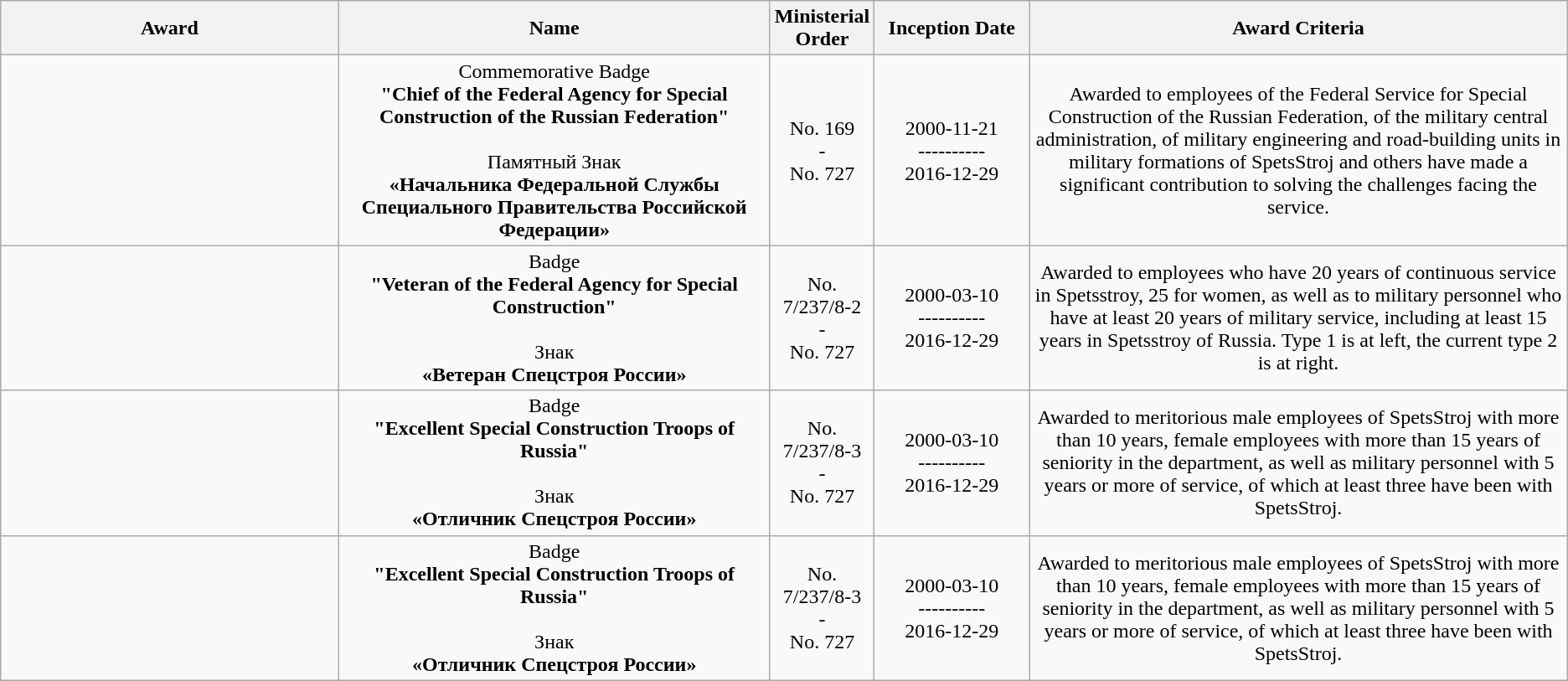<table class="wikitable sortable" style="text-align:center">
<tr>
<th style="width:22%">Award</th>
<th style="width:28%">Name </th>
<th>Ministerial Order</th>
<th style="width:10%">Inception Date</th>
<th style="width:35%">Award Criteria</th>
</tr>
<tr>
<td></td>
<td>Commemorative Badge<br><strong>"Chief of the Federal Agency for Special Construction of the Russian Federation"</strong><br><br>Памятный Знак<br><strong>«Начальника Федеральной Службы Специального Правительства Российской Федерации»</strong></td>
<td>No. 169<br>-<br>No. 727</td>
<td>2000-11-21<br>----------<br>2016-12-29</td>
<td>Awarded to employees of the Federal Service for Special Construction of the Russian Federation, of the military central administration, of military engineering and road-building units in military formations of SpetsStroj and others have made a significant contribution to solving the challenges facing the service.</td>
</tr>
<tr>
<td></td>
<td>Badge<br><strong>"Veteran of the Federal Agency for Special Construction"</strong><br><br>Знак<br><strong>«Ветеран Спецстроя России»</strong></td>
<td>No. 7/237/8-2<br>-<br>No. 727</td>
<td>2000-03-10<br>----------<br>2016-12-29</td>
<td>Awarded to employees who have 20 years of continuous service in Spetsstroy, 25 for women, as well as to military personnel who have at least 20 years of military service, including at least 15 years in Spetsstroy of Russia. Type 1 is at left, the current type 2 is at right.</td>
</tr>
<tr>
<td></td>
<td>Badge<br><strong>"Excellent Special Construction Troops of Russia"</strong><br><br>Знак<br><strong>«Отличник Спецстроя России»</strong></td>
<td>No. 7/237/8-3<br>-<br>No. 727</td>
<td>2000-03-10<br>----------<br>2016-12-29</td>
<td>Awarded to meritorious male employees of SpetsStroj with more than 10 years, female employees with more than 15 years of seniority in the department, as well as military personnel with 5 years or more of service, of which at least three have been with SpetsStroj.</td>
</tr>
<tr>
<td></td>
<td>Badge<br><strong>"Excellent Special Construction Troops of Russia"</strong><br><br>Знак<br><strong>«Отличник Спецстроя России»</strong></td>
<td>No. 7/237/8-3<br>-<br>No. 727</td>
<td>2000-03-10<br>----------<br>2016-12-29</td>
<td>Awarded to meritorious male employees of SpetsStroj with more than 10 years, female employees with more than 15 years of seniority in the department, as well as military personnel with 5 years or more of service, of which at least three have been with SpetsStroj.</td>
</tr>
</table>
